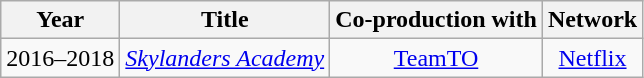<table class="wikitable sortable">
<tr>
<th>Year</th>
<th>Title</th>
<th class="unsortable">Co-production with</th>
<th>Network</th>
</tr>
<tr style="text-align:center;">
<td>2016–2018</td>
<td><em><a href='#'>Skylanders Academy</a></em></td>
<td><a href='#'>TeamTO</a></td>
<td><a href='#'>Netflix</a></td>
</tr>
</table>
